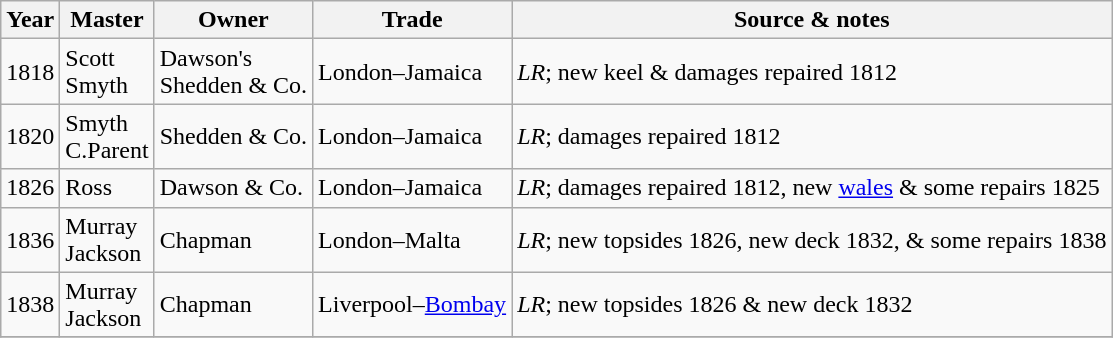<table class=" wikitable">
<tr>
<th>Year</th>
<th>Master</th>
<th>Owner</th>
<th>Trade</th>
<th>Source & notes</th>
</tr>
<tr>
<td>1818</td>
<td>Scott<br>Smyth</td>
<td>Dawson's<br>Shedden & Co.</td>
<td>London–Jamaica</td>
<td><em>LR</em>; new keel & damages repaired 1812</td>
</tr>
<tr>
<td>1820</td>
<td>Smyth<br>C.Parent</td>
<td>Shedden & Co.</td>
<td>London–Jamaica</td>
<td><em>LR</em>; damages repaired 1812</td>
</tr>
<tr>
<td>1826</td>
<td>Ross</td>
<td>Dawson & Co.</td>
<td>London–Jamaica</td>
<td><em>LR</em>; damages repaired 1812, new <a href='#'>wales</a> & some repairs 1825</td>
</tr>
<tr>
<td>1836</td>
<td>Murray<br>Jackson</td>
<td>Chapman</td>
<td>London–Malta</td>
<td><em>LR</em>; new topsides 1826, new deck 1832, & some repairs 1838</td>
</tr>
<tr>
<td>1838</td>
<td>Murray<br>Jackson</td>
<td>Chapman</td>
<td>Liverpool–<a href='#'>Bombay</a></td>
<td><em>LR</em>; new topsides 1826 & new deck 1832</td>
</tr>
<tr>
</tr>
</table>
